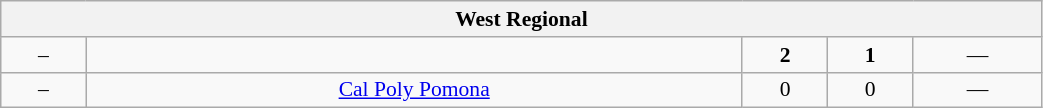<table class="wikitable" style="font-size:90%; width: 55%; text-align: center">
<tr>
<th colspan=5>West Regional</th>
</tr>
<tr>
<td>–</td>
<td><strong></strong></td>
<td><strong>2</strong></td>
<td><strong>1</strong></td>
<td>—</td>
</tr>
<tr>
<td>–</td>
<td><a href='#'>Cal Poly Pomona</a></td>
<td>0</td>
<td>0</td>
<td>—</td>
</tr>
</table>
